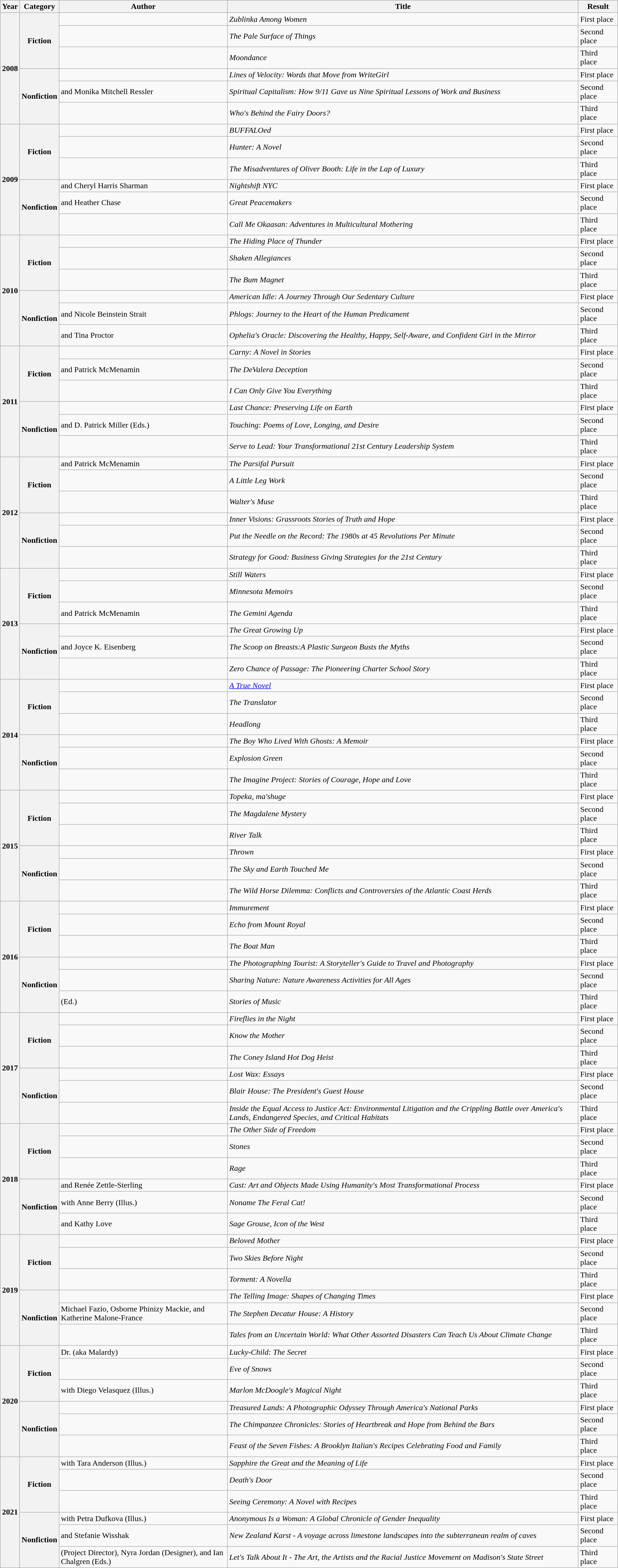<table class="wikitable">
<tr>
<th>Year</th>
<th>Category</th>
<th>Author</th>
<th>Title</th>
<th>Result</th>
</tr>
<tr>
<th rowspan="6">2008</th>
<th rowspan="3">Fiction</th>
<td></td>
<td><em>Zublinka Among Women</em></td>
<td>First place</td>
</tr>
<tr>
<td></td>
<td><em>The Pale Surface of Things</em></td>
<td>Second place</td>
</tr>
<tr>
<td></td>
<td><em>Moondance</em></td>
<td>Third place</td>
</tr>
<tr>
<th rowspan="3">Nonfiction</th>
<td></td>
<td><em>Lines of Velocity: Words that Move from WriteGirl</em></td>
<td>First place</td>
</tr>
<tr>
<td> and Monika Mitchell Ressler</td>
<td><em>Spiritual Capitalism: How 9/11 Gave us Nine Spiritual Lessons of Work and Business</em></td>
<td>Second place</td>
</tr>
<tr>
<td></td>
<td><em>Who's Behind the Fairy Doors?</em></td>
<td>Third place</td>
</tr>
<tr>
<th rowspan="6">2009</th>
<th rowspan="3">Fiction</th>
<td></td>
<td><em>BUFFALOed</em></td>
<td>First place</td>
</tr>
<tr>
<td></td>
<td><em>Hunter: A Novel</em></td>
<td>Second place</td>
</tr>
<tr>
<td></td>
<td><em>The Misadventures of Oliver Booth: Life in the Lap of Luxury</em></td>
<td>Third place</td>
</tr>
<tr>
<th rowspan="3">Nonfiction</th>
<td> and Cheryl Harris Sharman</td>
<td><em>Nightshift NYC</em></td>
<td>First place</td>
</tr>
<tr>
<td> and Heather Chase</td>
<td><em>Great Peacemakers</em></td>
<td>Second place</td>
</tr>
<tr>
<td></td>
<td><em>Call Me Okaasan: Adventures in Multicultural Mothering</em></td>
<td>Third place</td>
</tr>
<tr>
<th rowspan="6">2010</th>
<th rowspan="3">Fiction</th>
<td></td>
<td><em>The Hiding Place of Thunder</em></td>
<td>First place</td>
</tr>
<tr>
<td></td>
<td><em>Shaken Allegiances</em></td>
<td>Second place</td>
</tr>
<tr>
<td></td>
<td><em>The Bum Magnet</em></td>
<td>Third place</td>
</tr>
<tr>
<th rowspan="3">Nonfiction</th>
<td></td>
<td><em>American Idle: A Journey Through Our Sedentary Culture</em></td>
<td>First place</td>
</tr>
<tr>
<td> and Nicole Beinstein Strait</td>
<td><em>Phlogs: Journey to the Heart of the Human Predicament</em></td>
<td>Second place</td>
</tr>
<tr>
<td> and Tina Proctor</td>
<td><em>Ophelia's Oracle: Discovering the Healthy, Happy, Self-Aware, and Confident Girl in the Mirror</em></td>
<td>Third place</td>
</tr>
<tr>
<th rowspan="6">2011</th>
<th rowspan="3">Fiction</th>
<td></td>
<td><em>Carny: A Novel in Stories</em></td>
<td>First place</td>
</tr>
<tr>
<td> and Patrick McMenamin</td>
<td><em>The DeValera Deception</em></td>
<td>Second place</td>
</tr>
<tr>
<td></td>
<td><em>I Can Only Give You Everything</em></td>
<td>Third place</td>
</tr>
<tr>
<th rowspan="3">Nonfiction</th>
<td></td>
<td><em>Last Chance: Preserving Life on Earth</em></td>
<td>First place</td>
</tr>
<tr>
<td> and D. Patrick Miller (Eds.)</td>
<td><em>Touching: Poems of Love, Longing, and Desire</em></td>
<td>Second place</td>
</tr>
<tr>
<td></td>
<td><em>Serve to Lead: Your Transformational 21st Century Leadership System</em></td>
<td>Third place</td>
</tr>
<tr>
<th rowspan="6">2012</th>
<th rowspan="3">Fiction</th>
<td> and Patrick McMenamin</td>
<td><em>The Parsifal Pursuit</em></td>
<td>First place</td>
</tr>
<tr>
<td></td>
<td><em>A Little Leg Work</em></td>
<td>Second place</td>
</tr>
<tr>
<td></td>
<td><em>Walter's Muse</em></td>
<td>Third place</td>
</tr>
<tr>
<th rowspan="3">Nonfiction</th>
<td></td>
<td><em>Inner Visions: Grassroots Stories of Truth and Hope</em></td>
<td>First place</td>
</tr>
<tr>
<td></td>
<td><em>Put the Needle on the Record: The 1980s at 45 Revolutions Per Minute</em></td>
<td>Second place</td>
</tr>
<tr>
<td></td>
<td><em>Strategy for Good: Business Giving Strategies for the 21st Century</em></td>
<td>Third place</td>
</tr>
<tr>
<th rowspan="6">2013</th>
<th rowspan="3">Fiction</th>
<td></td>
<td><em>Still Waters</em></td>
<td>First place</td>
</tr>
<tr>
<td></td>
<td><em>Minnesota Memoirs</em></td>
<td>Second place</td>
</tr>
<tr>
<td>and Patrick McMenamin</td>
<td><em>The Gemini Agenda</em></td>
<td>Third place</td>
</tr>
<tr>
<th rowspan="3">Nonfiction</th>
<td></td>
<td><em>The Great Growing Up</em></td>
<td>First place</td>
</tr>
<tr>
<td> and Joyce K. Eisenberg</td>
<td><em>The Scoop on Breasts:A Plastic Surgeon Busts the Myths</em></td>
<td>Second place</td>
</tr>
<tr>
<td></td>
<td><em>Zero Chance of Passage: The Pioneering Charter School Story</em></td>
<td>Third place</td>
</tr>
<tr>
<th rowspan="6">2014</th>
<th rowspan="3">Fiction</th>
<td></td>
<td><em><a href='#'>A True Novel</a></em></td>
<td>First place</td>
</tr>
<tr>
<td></td>
<td><em>The Translator</em></td>
<td>Second place</td>
</tr>
<tr>
<td></td>
<td><em>Headlong</em></td>
<td>Third place</td>
</tr>
<tr>
<th rowspan="3">Nonfiction</th>
<td></td>
<td><em>The Boy Who Lived With Ghosts: A Memoir</em></td>
<td>First place</td>
</tr>
<tr>
<td></td>
<td><em>Explosion Green</em></td>
<td>Second place</td>
</tr>
<tr>
<td></td>
<td><em>The Imagine Project: Stories of Courage, Hope and Love</em></td>
<td>Third place</td>
</tr>
<tr>
<th rowspan="6">2015</th>
<th rowspan="3">Fiction</th>
<td></td>
<td><em>Topeka, ma'shuge</em></td>
<td>First place</td>
</tr>
<tr>
<td></td>
<td><em>The Magdalene Mystery</em></td>
<td>Second place</td>
</tr>
<tr>
<td></td>
<td><em>River Talk</em></td>
<td>Third place</td>
</tr>
<tr>
<th rowspan="3">Nonfiction</th>
<td></td>
<td><em>Thrown</em></td>
<td>First place</td>
</tr>
<tr>
<td></td>
<td><em>The Sky and Earth Touched Me</em></td>
<td>Second place</td>
</tr>
<tr>
<td></td>
<td><em>The Wild Horse Dilemma: Conflicts and Controversies of the Atlantic Coast Herds</em></td>
<td>Third place</td>
</tr>
<tr>
<th rowspan="6">2016</th>
<th rowspan="3">Fiction</th>
<td></td>
<td><em>Immurement</em></td>
<td>First place</td>
</tr>
<tr>
<td></td>
<td><em>Echo from Mount Royal</em></td>
<td>Second place</td>
</tr>
<tr>
<td></td>
<td><em>The Boat Man</em></td>
<td>Third place</td>
</tr>
<tr>
<th rowspan="3">Nonfiction</th>
<td></td>
<td><em>The Photographing Tourist: A Storyteller's Guide to Travel and Photography</em></td>
<td>First place</td>
</tr>
<tr>
<td></td>
<td><em>Sharing Nature: Nature Awareness Activities for All Ages</em></td>
<td>Second place</td>
</tr>
<tr>
<td> (Ed.)</td>
<td><em>Stories of Music</em></td>
<td>Third place</td>
</tr>
<tr>
<th rowspan="6">2017</th>
<th rowspan="3">Fiction</th>
<td></td>
<td><em>Fireflies in the Night</em></td>
<td>First place</td>
</tr>
<tr>
<td></td>
<td><em>Know the Mother</em></td>
<td>Second place</td>
</tr>
<tr>
<td></td>
<td><em>The Coney Island Hot Dog Heist</em></td>
<td>Third place</td>
</tr>
<tr>
<th rowspan="3">Nonfiction</th>
<td></td>
<td><em>Lost Wax: Essays</em></td>
<td>First place</td>
</tr>
<tr>
<td></td>
<td><em>Blair House: The President's Guest House</em></td>
<td>Second place</td>
</tr>
<tr>
<td></td>
<td><em>Inside the Equal Access to Justice Act: Environmental Litigation and the Crippling Battle over America's Lands, Endangered Species, and Critical Habitats</em></td>
<td>Third place</td>
</tr>
<tr>
<th rowspan="6">2018</th>
<th rowspan="3">Fiction</th>
<td></td>
<td><em>The Other Side of Freedom</em></td>
<td>First place</td>
</tr>
<tr>
<td></td>
<td><em>Stones</em></td>
<td>Second place</td>
</tr>
<tr>
<td></td>
<td><em>Rage</em></td>
<td>Third place</td>
</tr>
<tr>
<th rowspan="3">Nonfiction</th>
<td> and Renée Zettle-Sterling</td>
<td><em>Cast: Art and Objects Made Using Humanity's Most Transformational Process</em></td>
<td>First place</td>
</tr>
<tr>
<td> with Anne Berry (Illus.)</td>
<td><em>Noname The Feral Cat!</em></td>
<td>Second place</td>
</tr>
<tr>
<td> and Kathy Love</td>
<td><em>Sage Grouse, Icon of the West</em></td>
<td>Third place</td>
</tr>
<tr>
<th rowspan="6">2019</th>
<th rowspan="3">Fiction</th>
<td></td>
<td><em>Beloved Mother</em></td>
<td>First place</td>
</tr>
<tr>
<td></td>
<td><em>Two Skies Before Night</em></td>
<td>Second place</td>
</tr>
<tr>
<td></td>
<td><em>Torment: A Novella</em></td>
<td>Third place</td>
</tr>
<tr>
<th rowspan="3">Nonfiction</th>
<td></td>
<td><em>The Telling Image: Shapes of Changing Times</em></td>
<td>First place</td>
</tr>
<tr>
<td>  Michael Fazio, Osborne Phinizy Mackie, and Katherine Malone-France</td>
<td><em>The Stephen Decatur House: A History</em></td>
<td>Second place</td>
</tr>
<tr>
<td></td>
<td><em>Tales from an Uncertain World: What Other Assorted Disasters Can Teach Us About Climate Change</em></td>
<td>Third place</td>
</tr>
<tr>
<th rowspan="6">2020</th>
<th rowspan="3">Fiction</th>
<td>Dr.   (aka Malardy)</td>
<td><em>Lucky-Child: The Secret</em></td>
<td>First place</td>
</tr>
<tr>
<td></td>
<td><em>Eve of Snows</em></td>
<td>Second place</td>
</tr>
<tr>
<td> with Diego Velasquez (Illus.)</td>
<td><em>Marlon McDoogle's Magical Night</em></td>
<td>Third place</td>
</tr>
<tr>
<th rowspan="3">Nonfiction</th>
<td></td>
<td><em>Treasured Lands: A Photographic Odyssey Through America's National Parks</em></td>
<td>First place</td>
</tr>
<tr>
<td></td>
<td><em>The Chimpanzee Chronicles: Stories of Heartbreak and Hope from Behind the Bars</em></td>
<td>Second place</td>
</tr>
<tr>
<td></td>
<td><em>Feast of the Seven Fishes: A Brooklyn Italian's Recipes Celebrating Food and Family</em></td>
<td>Third place</td>
</tr>
<tr>
<th rowspan="6">2021</th>
<th rowspan="3">Fiction</th>
<td> with Tara Anderson (Illus.)</td>
<td><em>Sapphire the Great and the Meaning of Life</em></td>
<td>First place</td>
</tr>
<tr>
<td></td>
<td><em>Death's Door</em></td>
<td>Second place</td>
</tr>
<tr>
<td></td>
<td><em>Seeing Ceremony: A Novel with Recipes</em></td>
<td>Third place</td>
</tr>
<tr>
<th rowspan="3">Nonfiction</th>
<td> with Petra Dufkova (Illus.)</td>
<td><em>Anonymous Is a Woman: A Global Chronicle of Gender Inequality</em></td>
<td>First place</td>
</tr>
<tr>
<td> and Stefanie Wisshak</td>
<td><em>New Zealand Karst - A voyage across limestone landscapes into the subterranean realm of caves</em></td>
<td>Second place</td>
</tr>
<tr>
<td> (Project Director), Nyra Jordan  (Designer), and Ian Chalgren (Eds.)</td>
<td><em>Let's Talk About It - The Art, the Artists and the Racial Justice Movement on Madison's State Street</em></td>
<td>Third place</td>
</tr>
</table>
